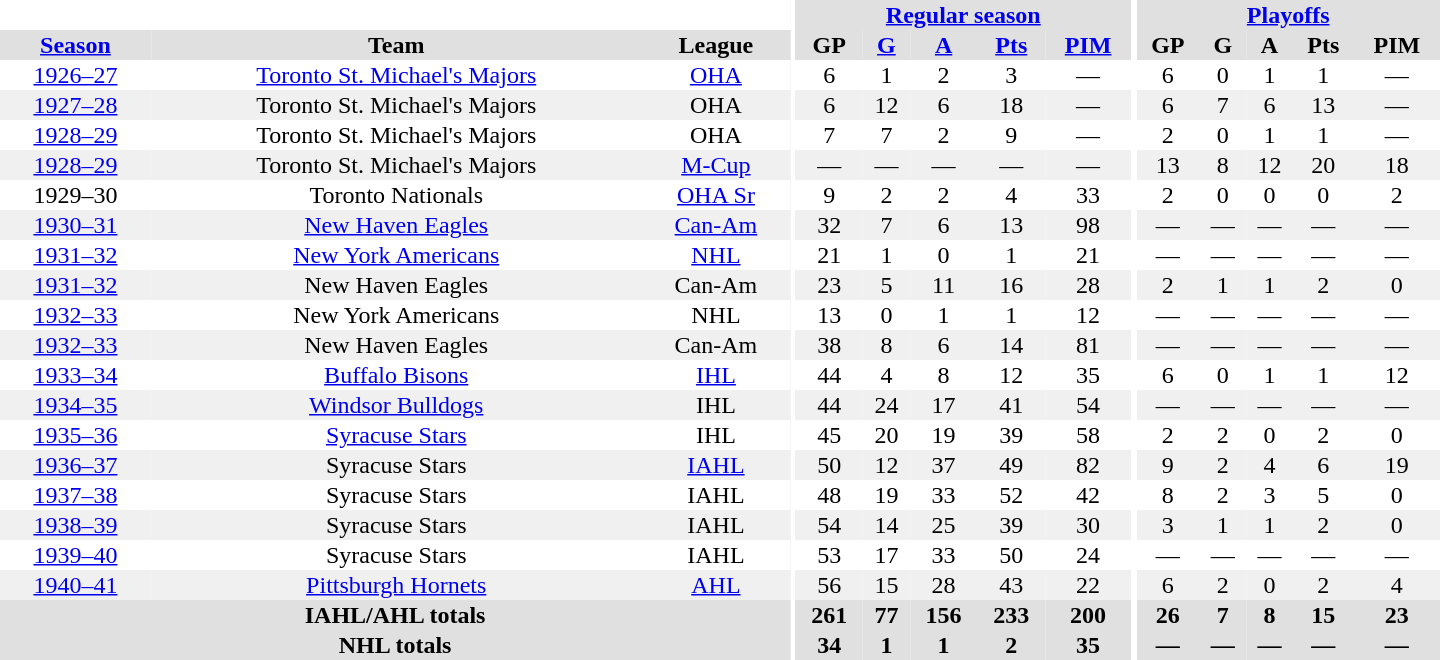<table border="0" cellpadding="1" cellspacing="0" style="text-align:center; width:60em">
<tr bgcolor="#e0e0e0">
<th colspan="3" bgcolor="#ffffff"></th>
<th rowspan="100" bgcolor="#ffffff"></th>
<th colspan="5"><a href='#'>Regular season</a></th>
<th rowspan="100" bgcolor="#ffffff"></th>
<th colspan="5"><a href='#'>Playoffs</a></th>
</tr>
<tr bgcolor="#e0e0e0">
<th><a href='#'>Season</a></th>
<th>Team</th>
<th>League</th>
<th>GP</th>
<th><a href='#'>G</a></th>
<th><a href='#'>A</a></th>
<th><a href='#'>Pts</a></th>
<th><a href='#'>PIM</a></th>
<th>GP</th>
<th>G</th>
<th>A</th>
<th>Pts</th>
<th>PIM</th>
</tr>
<tr>
<td><a href='#'>1926–27</a></td>
<td><a href='#'>Toronto St. Michael's Majors</a></td>
<td><a href='#'>OHA</a></td>
<td>6</td>
<td>1</td>
<td>2</td>
<td>3</td>
<td>—</td>
<td>6</td>
<td>0</td>
<td>1</td>
<td>1</td>
<td>—</td>
</tr>
<tr bgcolor="#f0f0f0">
<td><a href='#'>1927–28</a></td>
<td>Toronto St. Michael's Majors</td>
<td>OHA</td>
<td>6</td>
<td>12</td>
<td>6</td>
<td>18</td>
<td>—</td>
<td>6</td>
<td>7</td>
<td>6</td>
<td>13</td>
<td>—</td>
</tr>
<tr>
<td><a href='#'>1928–29</a></td>
<td>Toronto St. Michael's Majors</td>
<td>OHA</td>
<td>7</td>
<td>7</td>
<td>2</td>
<td>9</td>
<td>—</td>
<td>2</td>
<td>0</td>
<td>1</td>
<td>1</td>
<td>—</td>
</tr>
<tr bgcolor="#f0f0f0">
<td><a href='#'>1928–29</a></td>
<td>Toronto St. Michael's Majors</td>
<td><a href='#'>M-Cup</a></td>
<td>—</td>
<td>—</td>
<td>—</td>
<td>—</td>
<td>—</td>
<td>13</td>
<td>8</td>
<td>12</td>
<td>20</td>
<td>18</td>
</tr>
<tr>
<td>1929–30</td>
<td>Toronto Nationals</td>
<td><a href='#'>OHA Sr</a></td>
<td>9</td>
<td>2</td>
<td>2</td>
<td>4</td>
<td>33</td>
<td>2</td>
<td>0</td>
<td>0</td>
<td>0</td>
<td>2</td>
</tr>
<tr bgcolor="#f0f0f0">
<td><a href='#'>1930–31</a></td>
<td><a href='#'>New Haven Eagles</a></td>
<td><a href='#'>Can-Am</a></td>
<td>32</td>
<td>7</td>
<td>6</td>
<td>13</td>
<td>98</td>
<td>—</td>
<td>—</td>
<td>—</td>
<td>—</td>
<td>—</td>
</tr>
<tr>
<td><a href='#'>1931–32</a></td>
<td><a href='#'>New York Americans</a></td>
<td><a href='#'>NHL</a></td>
<td>21</td>
<td>1</td>
<td>0</td>
<td>1</td>
<td>21</td>
<td>—</td>
<td>—</td>
<td>—</td>
<td>—</td>
<td>—</td>
</tr>
<tr bgcolor="#f0f0f0">
<td><a href='#'>1931–32</a></td>
<td>New Haven Eagles</td>
<td>Can-Am</td>
<td>23</td>
<td>5</td>
<td>11</td>
<td>16</td>
<td>28</td>
<td>2</td>
<td>1</td>
<td>1</td>
<td>2</td>
<td>0</td>
</tr>
<tr>
<td><a href='#'>1932–33</a></td>
<td>New York Americans</td>
<td>NHL</td>
<td>13</td>
<td>0</td>
<td>1</td>
<td>1</td>
<td>12</td>
<td>—</td>
<td>—</td>
<td>—</td>
<td>—</td>
<td>—</td>
</tr>
<tr bgcolor="#f0f0f0">
<td><a href='#'>1932–33</a></td>
<td>New Haven Eagles</td>
<td>Can-Am</td>
<td>38</td>
<td>8</td>
<td>6</td>
<td>14</td>
<td>81</td>
<td>—</td>
<td>—</td>
<td>—</td>
<td>—</td>
<td>—</td>
</tr>
<tr>
<td><a href='#'>1933–34</a></td>
<td><a href='#'>Buffalo Bisons</a></td>
<td><a href='#'>IHL</a></td>
<td>44</td>
<td>4</td>
<td>8</td>
<td>12</td>
<td>35</td>
<td>6</td>
<td>0</td>
<td>1</td>
<td>1</td>
<td>12</td>
</tr>
<tr bgcolor="#f0f0f0">
<td><a href='#'>1934–35</a></td>
<td><a href='#'>Windsor Bulldogs</a></td>
<td>IHL</td>
<td>44</td>
<td>24</td>
<td>17</td>
<td>41</td>
<td>54</td>
<td>—</td>
<td>—</td>
<td>—</td>
<td>—</td>
<td>—</td>
</tr>
<tr>
<td><a href='#'>1935–36</a></td>
<td><a href='#'>Syracuse Stars</a></td>
<td>IHL</td>
<td>45</td>
<td>20</td>
<td>19</td>
<td>39</td>
<td>58</td>
<td>2</td>
<td>2</td>
<td>0</td>
<td>2</td>
<td>0</td>
</tr>
<tr bgcolor="#f0f0f0">
<td><a href='#'>1936–37</a></td>
<td>Syracuse Stars</td>
<td><a href='#'>IAHL</a></td>
<td>50</td>
<td>12</td>
<td>37</td>
<td>49</td>
<td>82</td>
<td>9</td>
<td>2</td>
<td>4</td>
<td>6</td>
<td>19</td>
</tr>
<tr>
<td><a href='#'>1937–38</a></td>
<td>Syracuse Stars</td>
<td>IAHL</td>
<td>48</td>
<td>19</td>
<td>33</td>
<td>52</td>
<td>42</td>
<td>8</td>
<td>2</td>
<td>3</td>
<td>5</td>
<td>0</td>
</tr>
<tr bgcolor="#f0f0f0">
<td><a href='#'>1938–39</a></td>
<td>Syracuse Stars</td>
<td>IAHL</td>
<td>54</td>
<td>14</td>
<td>25</td>
<td>39</td>
<td>30</td>
<td>3</td>
<td>1</td>
<td>1</td>
<td>2</td>
<td>0</td>
</tr>
<tr>
<td><a href='#'>1939–40</a></td>
<td>Syracuse Stars</td>
<td>IAHL</td>
<td>53</td>
<td>17</td>
<td>33</td>
<td>50</td>
<td>24</td>
<td>—</td>
<td>—</td>
<td>—</td>
<td>—</td>
<td>—</td>
</tr>
<tr bgcolor="#f0f0f0">
<td><a href='#'>1940–41</a></td>
<td><a href='#'>Pittsburgh Hornets</a></td>
<td><a href='#'>AHL</a></td>
<td>56</td>
<td>15</td>
<td>28</td>
<td>43</td>
<td>22</td>
<td>6</td>
<td>2</td>
<td>0</td>
<td>2</td>
<td>4</td>
</tr>
<tr bgcolor="#e0e0e0">
<th colspan="3">IAHL/AHL totals</th>
<th>261</th>
<th>77</th>
<th>156</th>
<th>233</th>
<th>200</th>
<th>26</th>
<th>7</th>
<th>8</th>
<th>15</th>
<th>23</th>
</tr>
<tr bgcolor="#e0e0e0">
<th colspan="3">NHL totals</th>
<th>34</th>
<th>1</th>
<th>1</th>
<th>2</th>
<th>35</th>
<th>—</th>
<th>—</th>
<th>—</th>
<th>—</th>
<th>—</th>
</tr>
</table>
